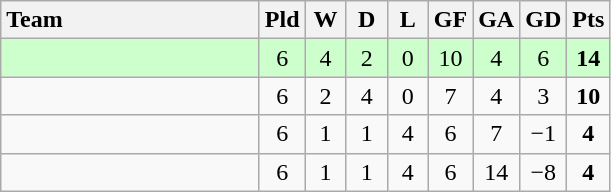<table class="wikitable" style="text-align:center">
<tr>
<th width=165 style="text-align:left">Team</th>
<th width=20>Pld</th>
<th width=20>W</th>
<th width=20>D</th>
<th width=20>L</th>
<th width=20>GF</th>
<th width=20>GA</th>
<th width=20>GD</th>
<th width=20>Pts</th>
</tr>
<tr style="background:#ccffcc">
<td style="text-align:left"></td>
<td>6</td>
<td>4</td>
<td>2</td>
<td>0</td>
<td>10</td>
<td>4</td>
<td>6</td>
<td><strong>14</strong></td>
</tr>
<tr>
<td style="text-align:left"></td>
<td>6</td>
<td>2</td>
<td>4</td>
<td>0</td>
<td>7</td>
<td>4</td>
<td>3</td>
<td><strong>10</strong></td>
</tr>
<tr>
<td style="text-align:left"></td>
<td>6</td>
<td>1</td>
<td>1</td>
<td>4</td>
<td>6</td>
<td>7</td>
<td>−1</td>
<td><strong>4</strong></td>
</tr>
<tr>
<td style="text-align:left"></td>
<td>6</td>
<td>1</td>
<td>1</td>
<td>4</td>
<td>6</td>
<td>14</td>
<td>−8</td>
<td><strong>4</strong></td>
</tr>
</table>
